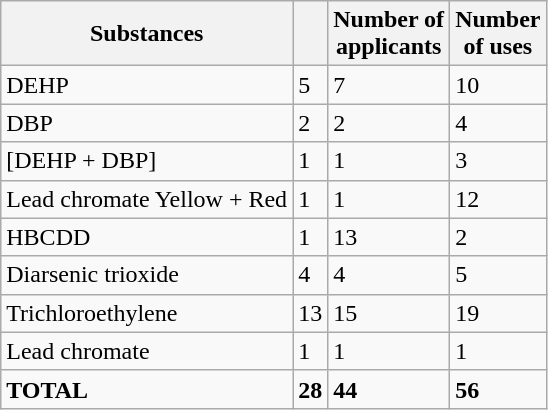<table class="wikitable">
<tr>
<th><strong>Substances</strong></th>
<th></th>
<th><strong> Number of<br>applicants</strong></th>
<th><strong>Number<br> of uses</strong></th>
</tr>
<tr>
<td>DEHP</td>
<td>5</td>
<td>7</td>
<td>10</td>
</tr>
<tr>
<td>DBP</td>
<td>2</td>
<td>2</td>
<td>4</td>
</tr>
<tr>
<td>[DEHP + DBP]</td>
<td>1</td>
<td>1</td>
<td>3</td>
</tr>
<tr>
<td>Lead chromate Yellow + Red</td>
<td>1</td>
<td>1</td>
<td>12</td>
</tr>
<tr>
<td>HBCDD</td>
<td>1</td>
<td>13</td>
<td>2</td>
</tr>
<tr>
<td>Diarsenic trioxide</td>
<td>4</td>
<td>4</td>
<td>5</td>
</tr>
<tr>
<td>Trichloroethylene</td>
<td>13</td>
<td>15</td>
<td>19</td>
</tr>
<tr>
<td>Lead chromate</td>
<td>1</td>
<td>1</td>
<td>1</td>
</tr>
<tr>
<td><strong> TOTAL </strong></td>
<td><strong>28</strong></td>
<td><strong>44</strong></td>
<td><strong>56</strong></td>
</tr>
</table>
